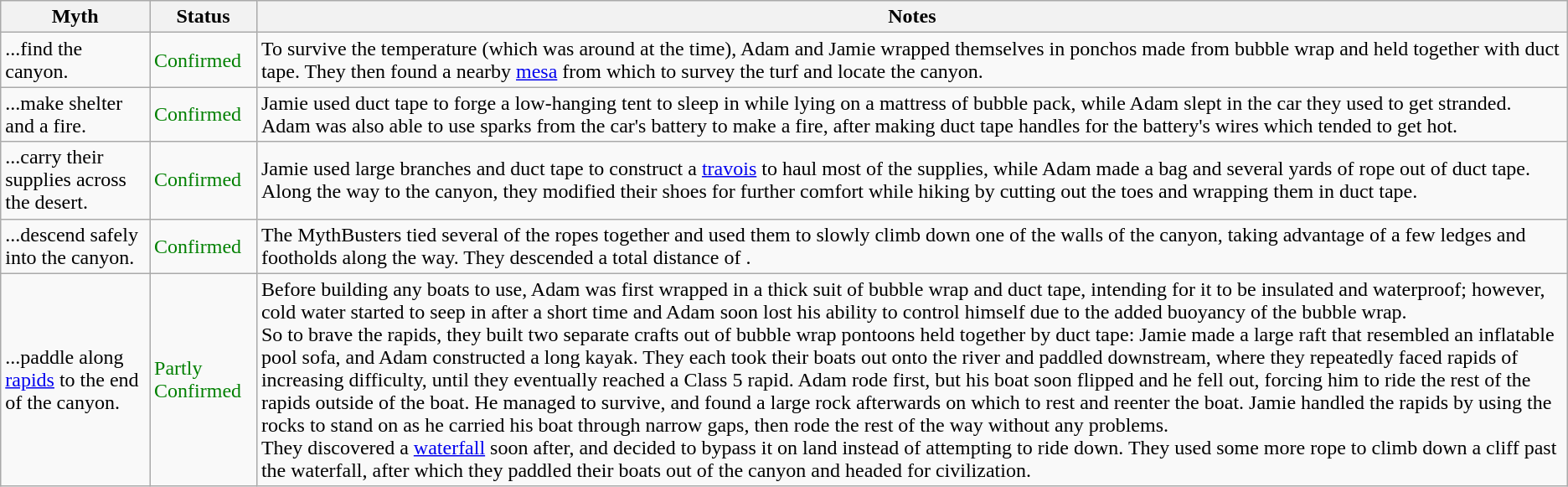<table class="wikitable plainrowheaders">
<tr>
<th scope="col">Myth</th>
<th scope="col">Status</th>
<th scope="col">Notes</th>
</tr>
<tr>
<td scope="row">...find the canyon.</td>
<td style="color:green">Confirmed</td>
<td>To survive the temperature (which was around  at the time), Adam and Jamie wrapped themselves in ponchos made from bubble wrap and held together with duct tape. They then found a nearby <a href='#'>mesa</a> from which to survey the turf and locate the canyon.</td>
</tr>
<tr>
<td scope="row">...make shelter and a fire.</td>
<td style="color:green">Confirmed</td>
<td>Jamie used duct tape to forge a low-hanging tent to sleep in while lying on a mattress of bubble pack, while Adam slept in the car they used to get stranded. Adam was also able to use sparks from the car's battery to make a fire, after making duct tape handles for the battery's wires which tended to get hot.</td>
</tr>
<tr>
<td scope="row">...carry their supplies across the desert.</td>
<td style="color:green">Confirmed</td>
<td>Jamie used large branches and duct tape to construct a <a href='#'>travois</a> to haul most of the supplies, while Adam made a bag and several yards of rope out of duct tape. Along the way to the canyon, they modified their shoes for further comfort while hiking by cutting out the toes and wrapping them in duct tape.</td>
</tr>
<tr>
<td scope="row">...descend safely into the canyon.</td>
<td style="color:green">Confirmed</td>
<td>The MythBusters tied several of the ropes together and used them to slowly climb down one of the walls of the canyon, taking advantage of a few ledges and footholds along the way. They descended a total distance of .</td>
</tr>
<tr>
<td scope="row">...paddle along <a href='#'>rapids</a> to the end of the canyon.</td>
<td style="color:green">Partly Confirmed</td>
<td>Before building any boats to use, Adam was first wrapped in a thick suit of bubble wrap and duct tape, intending for it to be insulated and waterproof; however, cold water started to seep in after a short time and Adam soon lost his ability to control himself due to the added buoyancy of the bubble wrap.<br>So to brave the rapids, they built two separate crafts out of bubble wrap pontoons held together by duct tape: Jamie made a large raft that resembled an inflatable pool sofa, and Adam constructed a long kayak. They each took their boats out onto the river and paddled downstream, where they repeatedly faced rapids of increasing difficulty, until they eventually reached a Class 5 rapid. Adam rode first, but his boat soon flipped and he fell out, forcing him to ride the rest of the rapids outside of the boat. He managed to survive, and found a large rock afterwards on which to rest and reenter the boat. Jamie handled the rapids by using the rocks to stand on as he carried his boat through narrow gaps, then rode the rest of the way without any problems.<br>They discovered a <a href='#'>waterfall</a> soon after, and decided to bypass it on land instead of attempting to ride down. They used some more rope to climb down a  cliff past the waterfall, after which they paddled their boats out of the canyon and headed for civilization.</td>
</tr>
</table>
